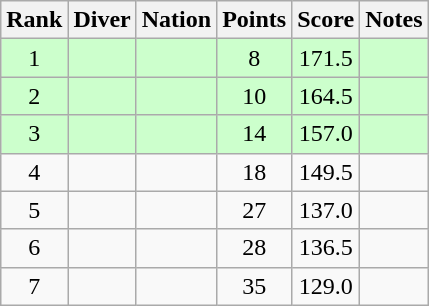<table class="wikitable sortable" style="text-align:center">
<tr>
<th>Rank</th>
<th>Diver</th>
<th>Nation</th>
<th>Points</th>
<th>Score</th>
<th>Notes</th>
</tr>
<tr style="background:#cfc;">
<td>1</td>
<td align=left></td>
<td align=left></td>
<td>8</td>
<td>171.5</td>
<td></td>
</tr>
<tr style="background:#cfc;">
<td>2</td>
<td align=left></td>
<td align=left></td>
<td>10</td>
<td>164.5</td>
<td></td>
</tr>
<tr style="background:#cfc;">
<td>3</td>
<td align=left></td>
<td align=left></td>
<td>14</td>
<td>157.0</td>
<td></td>
</tr>
<tr>
<td>4</td>
<td align=left></td>
<td align=left></td>
<td>18</td>
<td>149.5</td>
<td></td>
</tr>
<tr>
<td>5</td>
<td align=left></td>
<td align=left></td>
<td>27</td>
<td>137.0</td>
<td></td>
</tr>
<tr>
<td>6</td>
<td align=left></td>
<td align=left></td>
<td>28</td>
<td>136.5</td>
<td></td>
</tr>
<tr>
<td>7</td>
<td align=left></td>
<td align=left></td>
<td>35</td>
<td>129.0</td>
<td></td>
</tr>
</table>
